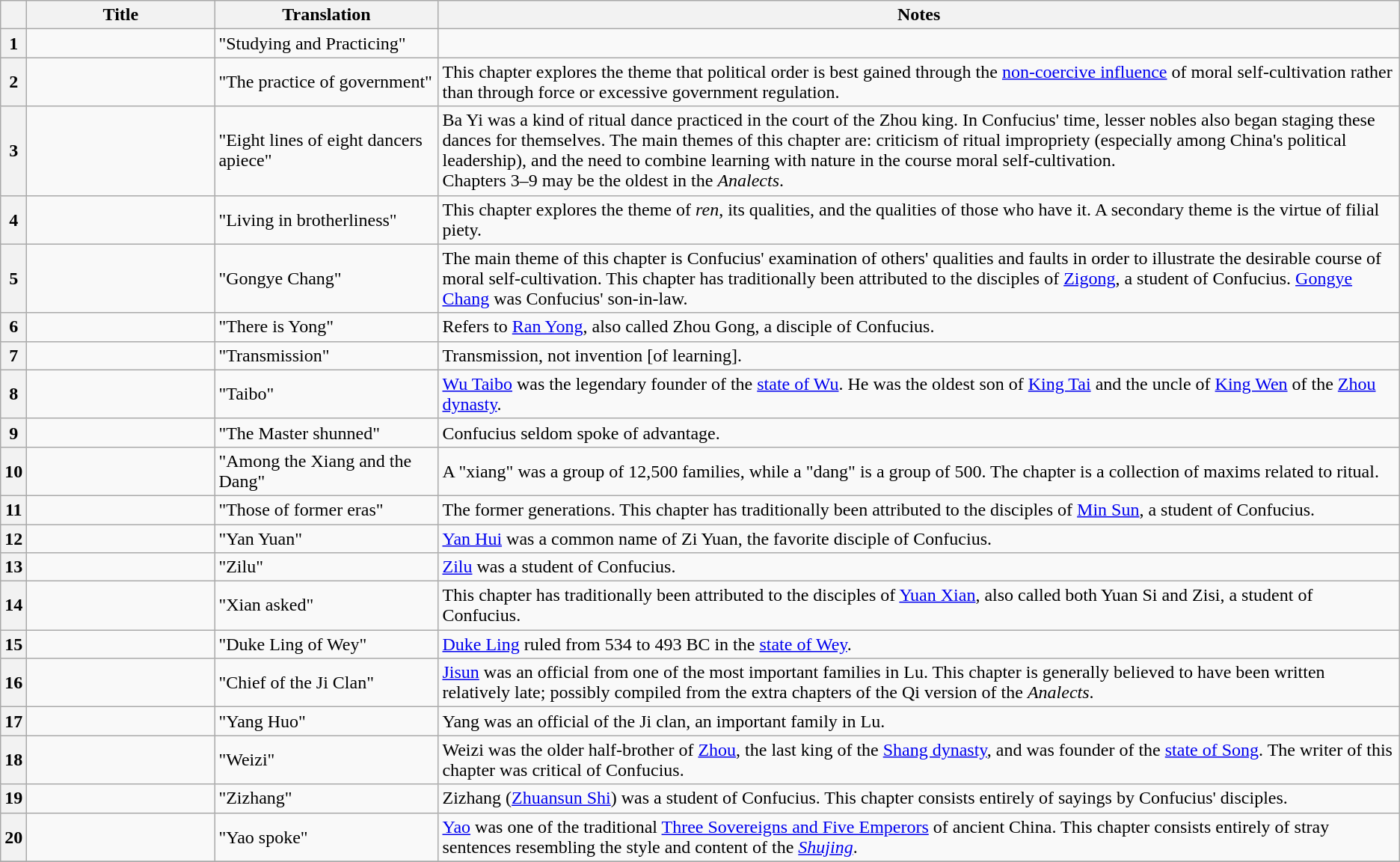<table class="wikitable mw-collapsible">
<tr>
<th scope="col"></th>
<th scope="col" style="width:10em">Title</th>
<th scope="col" style="width:12em">Translation</th>
<th scope="col">Notes</th>
</tr>
<tr>
<th scope="row">1</th>
<td></td>
<td>"Studying and Practicing"</td>
<td></td>
</tr>
<tr>
<th scope="row">2</th>
<td></td>
<td>"The practice of government"</td>
<td>This chapter explores the theme that political order is best gained through the <a href='#'>non-coercive influence</a> of moral self-cultivation rather than through force or excessive government regulation.</td>
</tr>
<tr>
<th scope="row">3</th>
<td></td>
<td>"Eight lines of eight dancers apiece"</td>
<td>Ba Yi was a kind of ritual dance practiced in the court of the Zhou king. In Confucius' time, lesser nobles also began staging these dances for themselves. The main themes of this chapter are: criticism of ritual impropriety (especially among China's political leadership), and the need to combine learning with nature in the course moral self-cultivation.<br>Chapters 3–9 may be the oldest in the <em>Analects</em>.</td>
</tr>
<tr>
<th scope="row">4</th>
<td></td>
<td>"Living in brotherliness"</td>
<td>This chapter explores the theme of <em>ren</em>, its qualities, and the qualities of those who have it. A secondary theme is the virtue of filial piety.</td>
</tr>
<tr>
<th scope="row">5</th>
<td></td>
<td>"Gongye Chang"</td>
<td>The main theme of this chapter is Confucius' examination of others' qualities and faults in order to illustrate the desirable course of moral self-cultivation. This chapter has traditionally been attributed to the disciples of <a href='#'>Zigong</a>, a student of Confucius. <a href='#'>Gongye Chang</a> was Confucius' son-in-law.</td>
</tr>
<tr>
<th scope="row">6</th>
<td></td>
<td>"There is Yong"</td>
<td>Refers to <a href='#'>Ran Yong</a>, also called Zhou Gong, a disciple of Confucius.</td>
</tr>
<tr>
<th scope="row">7</th>
<td></td>
<td>"Transmission"</td>
<td>Transmission, not invention [of learning].</td>
</tr>
<tr>
<th scope="row">8</th>
<td></td>
<td>"Taibo"</td>
<td><a href='#'>Wu Taibo</a> was the legendary founder of the <a href='#'>state of Wu</a>. He was the oldest son of <a href='#'>King Tai</a> and the uncle of <a href='#'>King Wen</a> of the <a href='#'>Zhou dynasty</a>.</td>
</tr>
<tr>
<th scope="row">9</th>
<td></td>
<td>"The Master shunned"</td>
<td>Confucius seldom spoke of advantage.</td>
</tr>
<tr>
<th scope="row">10</th>
<td></td>
<td>"Among the Xiang and the Dang"</td>
<td>A "xiang" was a group of 12,500 families, while a "dang" is a group of 500. The chapter is a collection of maxims related to ritual.</td>
</tr>
<tr>
<th scope="row">11</th>
<td></td>
<td>"Those of former eras"</td>
<td>The former generations. This chapter has traditionally been attributed to the disciples of <a href='#'>Min Sun</a>, a student of Confucius.</td>
</tr>
<tr>
<th scope="row">12</th>
<td></td>
<td>"Yan Yuan"</td>
<td><a href='#'>Yan Hui</a> was a common name of Zi Yuan, the favorite disciple of Confucius.</td>
</tr>
<tr>
<th scope="row">13</th>
<td></td>
<td>"Zilu"</td>
<td><a href='#'>Zilu</a> was a student of Confucius.</td>
</tr>
<tr>
<th scope="row">14</th>
<td></td>
<td>"Xian asked"</td>
<td>This chapter has traditionally been attributed to the disciples of <a href='#'>Yuan Xian</a>, also called both Yuan Si and Zisi, a student of Confucius.</td>
</tr>
<tr>
<th scope="row">15</th>
<td></td>
<td>"Duke Ling of Wey"</td>
<td><a href='#'>Duke Ling</a> ruled from 534 to 493 BC in the <a href='#'>state of Wey</a>.</td>
</tr>
<tr>
<th scope="row">16</th>
<td></td>
<td>"Chief of the Ji Clan"</td>
<td><a href='#'>Jisun</a> was an official from one of the most important families in Lu. This chapter is generally believed to have been written relatively late; possibly compiled from the extra chapters of the Qi version of the <em>Analects</em>.</td>
</tr>
<tr>
<th scope="row">17</th>
<td></td>
<td>"Yang Huo"</td>
<td>Yang was an official of the Ji clan, an important family in Lu.</td>
</tr>
<tr>
<th scope="row">18</th>
<td></td>
<td>"Weizi"</td>
<td>Weizi was the older half-brother of <a href='#'>Zhou</a>, the last king of the <a href='#'>Shang dynasty</a>, and was founder of the <a href='#'>state of Song</a>. The writer of this chapter was critical of Confucius.</td>
</tr>
<tr>
<th scope="row">19</th>
<td></td>
<td>"Zizhang"</td>
<td>Zizhang (<a href='#'>Zhuansun Shi</a>) was a student of Confucius. This chapter consists entirely of sayings by Confucius' disciples.</td>
</tr>
<tr>
<th scope="row">20</th>
<td></td>
<td>"Yao spoke"</td>
<td><a href='#'>Yao</a> was one of the traditional <a href='#'>Three Sovereigns and Five Emperors</a> of ancient China. This chapter consists entirely of stray sentences resembling the style and content of the <em><a href='#'>Shujing</a></em>.</td>
</tr>
<tr>
</tr>
</table>
